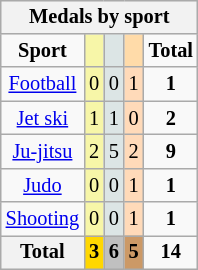<table class=wikitable style="font-size:85%; float:right;text-align:center">
<tr bgcolor=EFEFEF>
<th colspan=7>Medals by sport</th>
</tr>
<tr>
<td><strong>Sport</strong></td>
<td bgcolor=F7F6A8></td>
<td bgcolor=DCE5E5></td>
<td bgcolor=FFDBA9></td>
<td><strong>Total</strong></td>
</tr>
<tr>
<td><a href='#'>Football</a></td>
<td bgcolor=F7F6A8>0</td>
<td bgcolor=DCE5E5>0</td>
<td bgcolor=FFDAB9>1</td>
<td><strong>1</strong></td>
</tr>
<tr>
<td><a href='#'>Jet ski</a></td>
<td bgcolor=F7F6A8>1</td>
<td bgcolor=DCE5E5>1</td>
<td bgcolor=FFDAB9>0</td>
<td><strong>2</strong></td>
</tr>
<tr>
<td><a href='#'>Ju-jitsu</a></td>
<td bgcolor=F7F6A8>2</td>
<td bgcolor=DCE5E5>5</td>
<td bgcolor=FFDAB9>2</td>
<td><strong>9</strong></td>
</tr>
<tr>
<td><a href='#'>Judo</a></td>
<td bgcolor=F7F6A8>0</td>
<td bgcolor=DCE5E5>0</td>
<td bgcolor=FFDAB9>1</td>
<td><strong>1</strong></td>
</tr>
<tr>
<td><a href='#'>Shooting</a></td>
<td bgcolor=F7F6A8>0</td>
<td bgcolor=DCE5E5>0</td>
<td bgcolor=FFDAB9>1</td>
<td><strong>1</strong></td>
</tr>
<tr>
<th>Total</th>
<td style="background:gold;"><strong>3</strong></td>
<td style="background:silver;"><strong>6</strong></td>
<td style="background:#c96;"><strong>5</strong></td>
<td><strong>14</strong></td>
</tr>
</table>
